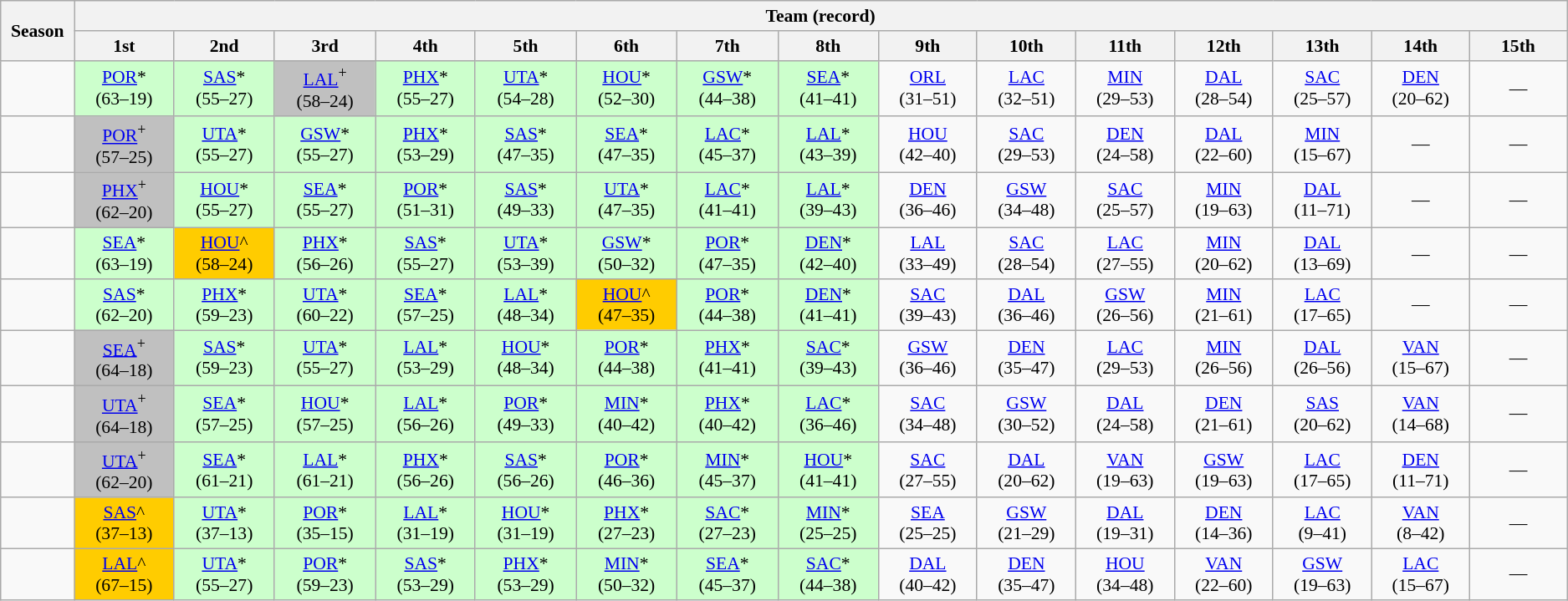<table class="wikitable" style="text-align:center; font-size:90%">
<tr>
<th rowspan="2" width=55px>Season</th>
<th colspan="15">Team (record)</th>
</tr>
<tr>
<th width=85px>1st</th>
<th width=85px>2nd</th>
<th width=85px>3rd</th>
<th width=85px>4th</th>
<th width=85px>5th</th>
<th width=85px>6th</th>
<th width=85px>7th</th>
<th width=85px>8th</th>
<th width=85px>9th</th>
<th width=85px>10th</th>
<th width=85px>11th</th>
<th width=85px>12th</th>
<th width=85px>13th</th>
<th width=85px>14th</th>
<th width=85px>15th</th>
</tr>
<tr>
<td></td>
<td bgcolor=#CCFFCC><a href='#'>POR</a>*<br>(63–19)</td>
<td bgcolor=#CCFFCC><a href='#'>SAS</a>*<br>(55–27)</td>
<td bgcolor=#C0C0C0><a href='#'>LAL</a><sup>+</sup><br>(58–24)</td>
<td bgcolor=#CCFFCC><a href='#'>PHX</a>*<br>(55–27)</td>
<td bgcolor=#CCFFCC><a href='#'>UTA</a>*<br>(54–28)</td>
<td bgcolor=#CCFFCC><a href='#'>HOU</a>*<br>(52–30)</td>
<td bgcolor=#CCFFCC><a href='#'>GSW</a>*<br>(44–38)</td>
<td bgcolor=#CCFFCC><a href='#'>SEA</a>*<br>(41–41)</td>
<td><a href='#'>ORL</a><br>(31–51)</td>
<td><a href='#'>LAC</a><br>(32–51)</td>
<td><a href='#'>MIN</a><br>(29–53)</td>
<td><a href='#'>DAL</a><br>(28–54)</td>
<td><a href='#'>SAC</a><br>(25–57)</td>
<td><a href='#'>DEN</a><br>(20–62)</td>
<td>—</td>
</tr>
<tr>
<td></td>
<td bgcolor=#C0C0C0><a href='#'>POR</a><sup>+</sup><br>(57–25)</td>
<td bgcolor=#CCFFCC><a href='#'>UTA</a>*<br>(55–27)</td>
<td bgcolor=#CCFFCC><a href='#'>GSW</a>*<br>(55–27)</td>
<td bgcolor=#CCFFCC><a href='#'>PHX</a>*<br>(53–29)</td>
<td bgcolor=#CCFFCC><a href='#'>SAS</a>*<br>(47–35)</td>
<td bgcolor=#CCFFCC><a href='#'>SEA</a>*<br>(47–35)</td>
<td bgcolor=#CCFFCC><a href='#'>LAC</a>*<br>(45–37)</td>
<td bgcolor=#CCFFCC><a href='#'>LAL</a>*<br>(43–39)</td>
<td><a href='#'>HOU</a><br>(42–40)</td>
<td><a href='#'>SAC</a><br>(29–53)</td>
<td><a href='#'>DEN</a><br>(24–58)</td>
<td><a href='#'>DAL</a><br>(22–60)</td>
<td><a href='#'>MIN</a><br>(15–67)</td>
<td>—</td>
<td>—</td>
</tr>
<tr>
<td></td>
<td bgcolor=#C0C0C0><a href='#'>PHX</a><sup>+</sup><br>(62–20)</td>
<td bgcolor=#CCFFCC><a href='#'>HOU</a>*<br>(55–27)</td>
<td bgcolor=#CCFFCC><a href='#'>SEA</a>*<br>(55–27)</td>
<td bgcolor=#CCFFCC><a href='#'>POR</a>*<br>(51–31)</td>
<td bgcolor=#CCFFCC><a href='#'>SAS</a>*<br>(49–33)</td>
<td bgcolor=#CCFFCC><a href='#'>UTA</a>*<br>(47–35)</td>
<td bgcolor=#CCFFCC><a href='#'>LAC</a>*<br>(41–41)</td>
<td bgcolor=#CCFFCC><a href='#'>LAL</a>*<br>(39–43)</td>
<td><a href='#'>DEN</a><br>(36–46)</td>
<td><a href='#'>GSW</a><br>(34–48)</td>
<td><a href='#'>SAC</a><br>(25–57)</td>
<td><a href='#'>MIN</a><br>(19–63)</td>
<td><a href='#'>DAL</a><br>(11–71)</td>
<td>—</td>
<td>—</td>
</tr>
<tr>
<td></td>
<td bgcolor=#CCFFCC><a href='#'>SEA</a>*<br>(63–19)</td>
<td bgcolor=#FFCC00><a href='#'>HOU</a>^<br>(58–24)</td>
<td bgcolor=#CCFFCC><a href='#'>PHX</a>*<br>(56–26)</td>
<td bgcolor=#CCFFCC><a href='#'>SAS</a>*<br>(55–27)</td>
<td bgcolor=#CCFFCC><a href='#'>UTA</a>*<br>(53–39)</td>
<td bgcolor=#CCFFCC><a href='#'>GSW</a>*<br>(50–32)</td>
<td bgcolor=#CCFFCC><a href='#'>POR</a>*<br>(47–35)</td>
<td bgcolor=#CCFFCC><a href='#'>DEN</a>*<br>(42–40)</td>
<td><a href='#'>LAL</a><br>(33–49)</td>
<td><a href='#'>SAC</a><br>(28–54)</td>
<td><a href='#'>LAC</a><br>(27–55)</td>
<td><a href='#'>MIN</a><br>(20–62)</td>
<td><a href='#'>DAL</a><br>(13–69)</td>
<td>—</td>
<td>—</td>
</tr>
<tr>
<td></td>
<td bgcolor=#CCFFCC><a href='#'>SAS</a>*<br>(62–20)</td>
<td bgcolor=#CCFFCC><a href='#'>PHX</a>*<br>(59–23)</td>
<td bgcolor=#CCFFCC><a href='#'>UTA</a>*<br>(60–22)</td>
<td bgcolor=#CCFFCC><a href='#'>SEA</a>*<br>(57–25)</td>
<td bgcolor=#CCFFCC><a href='#'>LAL</a>*<br>(48–34)</td>
<td bgcolor=#FFCC00><a href='#'>HOU</a>^<br>(47–35)</td>
<td bgcolor=#CCFFCC><a href='#'>POR</a>*<br>(44–38)</td>
<td bgcolor=#CCFFCC><a href='#'>DEN</a>*<br>(41–41)</td>
<td><a href='#'>SAC</a><br>(39–43)</td>
<td><a href='#'>DAL</a><br>(36–46)</td>
<td><a href='#'>GSW</a><br>(26–56)</td>
<td><a href='#'>MIN</a><br>(21–61)</td>
<td><a href='#'>LAC</a><br>(17–65)</td>
<td>—</td>
<td>—</td>
</tr>
<tr>
<td></td>
<td bgcolor=#C0C0C0><a href='#'>SEA</a><sup>+</sup><br>(64–18)</td>
<td bgcolor=#CCFFCC><a href='#'>SAS</a>*<br>(59–23)</td>
<td bgcolor=#CCFFCC><a href='#'>UTA</a>*<br>(55–27)</td>
<td bgcolor=#CCFFCC><a href='#'>LAL</a>*<br>(53–29)</td>
<td bgcolor=#CCFFCC><a href='#'>HOU</a>*<br>(48–34)</td>
<td bgcolor=#CCFFCC><a href='#'>POR</a>*<br>(44–38)</td>
<td bgcolor=#CCFFCC><a href='#'>PHX</a>*<br>(41–41)</td>
<td bgcolor=#CCFFCC><a href='#'>SAC</a>*<br>(39–43)</td>
<td><a href='#'>GSW</a><br>(36–46)</td>
<td><a href='#'>DEN</a><br>(35–47)</td>
<td><a href='#'>LAC</a><br>(29–53)</td>
<td><a href='#'>MIN</a><br>(26–56)</td>
<td><a href='#'>DAL</a><br>(26–56)</td>
<td><a href='#'>VAN</a><br>(15–67)</td>
<td>—</td>
</tr>
<tr>
<td></td>
<td bgcolor=#C0C0C0><a href='#'>UTA</a><sup>+</sup><br>(64–18)</td>
<td bgcolor=#CCFFCC><a href='#'>SEA</a>*<br>(57–25)</td>
<td bgcolor=#CCFFCC><a href='#'>HOU</a>*<br>(57–25)</td>
<td bgcolor=#CCFFCC><a href='#'>LAL</a>*<br>(56–26)</td>
<td bgcolor=#CCFFCC><a href='#'>POR</a>*<br>(49–33)</td>
<td bgcolor=#CCFFCC><a href='#'>MIN</a>*<br>(40–42)</td>
<td bgcolor=#CCFFCC><a href='#'>PHX</a>*<br>(40–42)</td>
<td bgcolor=#CCFFCC><a href='#'>LAC</a>*<br>(36–46)</td>
<td><a href='#'>SAC</a><br>(34–48)</td>
<td><a href='#'>GSW</a><br>(30–52)</td>
<td><a href='#'>DAL</a><br>(24–58)</td>
<td><a href='#'>DEN</a><br>(21–61)</td>
<td><a href='#'>SAS</a><br>(20–62)</td>
<td><a href='#'>VAN</a><br>(14–68)</td>
<td>—</td>
</tr>
<tr>
<td></td>
<td bgcolor=#C0C0C0><a href='#'>UTA</a><sup>+</sup><br>(62–20)</td>
<td bgcolor=#CCFFCC><a href='#'>SEA</a>*<br>(61–21)</td>
<td bgcolor=#CCFFCC><a href='#'>LAL</a>*<br>(61–21)</td>
<td bgcolor=#CCFFCC><a href='#'>PHX</a>*<br>(56–26)</td>
<td bgcolor=#CCFFCC><a href='#'>SAS</a>*<br>(56–26)</td>
<td bgcolor=#CCFFCC><a href='#'>POR</a>*<br>(46–36)</td>
<td bgcolor=#CCFFCC><a href='#'>MIN</a>*<br>(45–37)</td>
<td bgcolor=#CCFFCC><a href='#'>HOU</a>*<br>(41–41)</td>
<td><a href='#'>SAC</a><br>(27–55)</td>
<td><a href='#'>DAL</a><br>(20–62)</td>
<td><a href='#'>VAN</a><br>(19–63)</td>
<td><a href='#'>GSW</a><br>(19–63)</td>
<td><a href='#'>LAC</a><br>(17–65)</td>
<td><a href='#'>DEN</a><br>(11–71)</td>
<td>—</td>
</tr>
<tr>
<td></td>
<td bgcolor=#FFCC00><a href='#'>SAS</a>^<br>(37–13)</td>
<td bgcolor=#CCFFCC><a href='#'>UTA</a>*<br>(37–13)</td>
<td bgcolor=#CCFFCC><a href='#'>POR</a>*<br>(35–15)</td>
<td bgcolor=#CCFFCC><a href='#'>LAL</a>*<br>(31–19)</td>
<td bgcolor=#CCFFCC><a href='#'>HOU</a>*<br>(31–19)</td>
<td bgcolor=#CCFFCC><a href='#'>PHX</a>*<br>(27–23)</td>
<td bgcolor=#CCFFCC><a href='#'>SAC</a>*<br>(27–23)</td>
<td bgcolor=#CCFFCC><a href='#'>MIN</a>*<br>(25–25)</td>
<td><a href='#'>SEA</a><br>(25–25)</td>
<td><a href='#'>GSW</a><br>(21–29)</td>
<td><a href='#'>DAL</a><br>(19–31)</td>
<td><a href='#'>DEN</a><br>(14–36)</td>
<td><a href='#'>LAC</a><br>(9–41)</td>
<td><a href='#'>VAN</a><br>(8–42)</td>
<td>—</td>
</tr>
<tr>
<td></td>
<td bgcolor=#FFCC00><a href='#'>LAL</a>^<br>(67–15)</td>
<td bgcolor=#CCFFCC><a href='#'>UTA</a>*<br>(55–27)</td>
<td bgcolor=#CCFFCC><a href='#'>POR</a>*<br>(59–23)</td>
<td bgcolor=#CCFFCC><a href='#'>SAS</a>*<br>(53–29)</td>
<td bgcolor=#CCFFCC><a href='#'>PHX</a>*<br>(53–29)</td>
<td bgcolor=#CCFFCC><a href='#'>MIN</a>*<br>(50–32)</td>
<td bgcolor=#CCFFCC><a href='#'>SEA</a>*<br>(45–37)</td>
<td bgcolor=#CCFFCC><a href='#'>SAC</a>*<br>(44–38)</td>
<td><a href='#'>DAL</a><br>(40–42)</td>
<td><a href='#'>DEN</a><br>(35–47)</td>
<td><a href='#'>HOU</a><br>(34–48)</td>
<td><a href='#'>VAN</a><br>(22–60)</td>
<td><a href='#'>GSW</a><br>(19–63)</td>
<td><a href='#'>LAC</a><br>(15–67)</td>
<td>—</td>
</tr>
</table>
